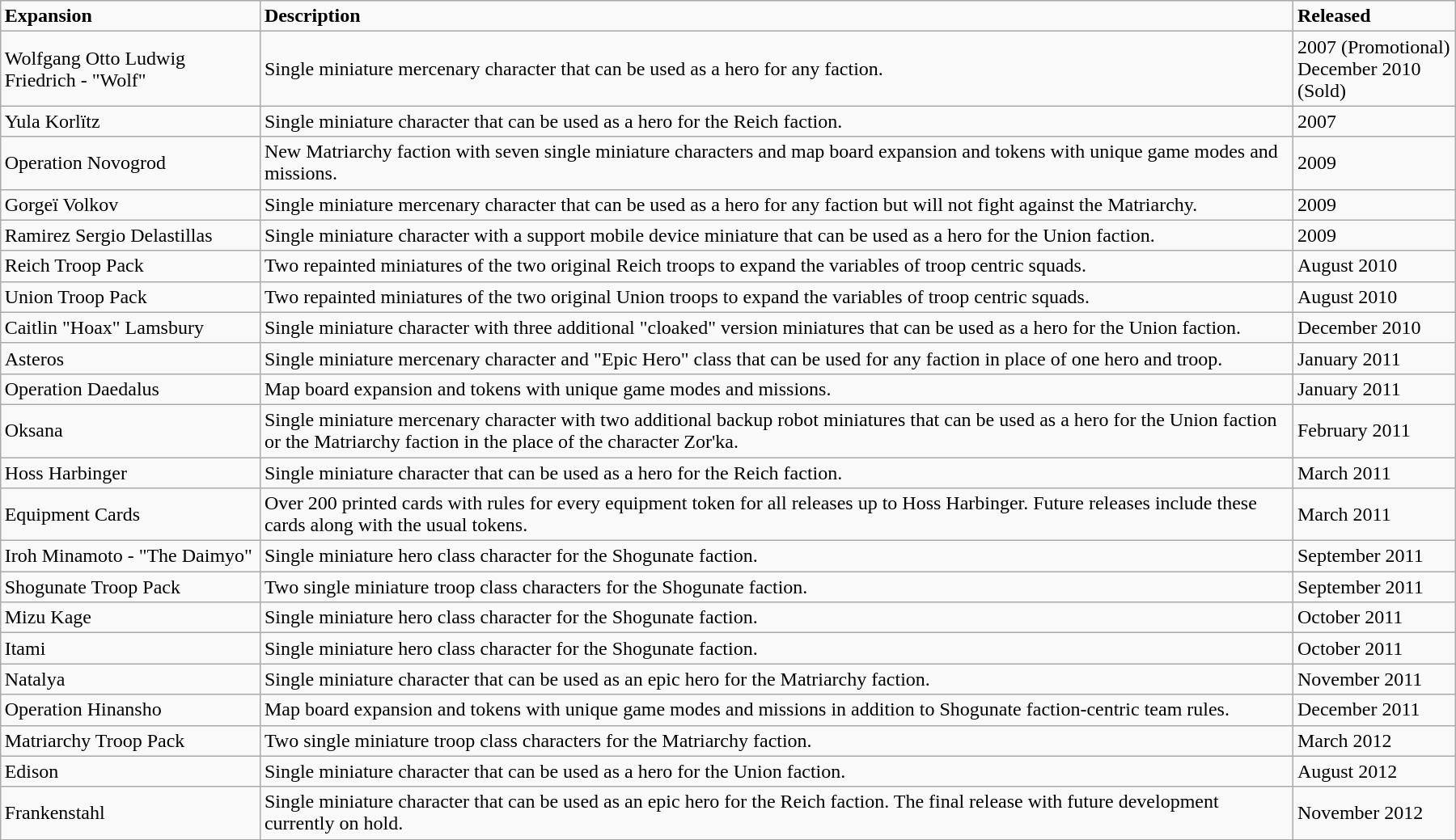<table class="wikitable" style="margin:auto; width: 95%;">
<tr>
<td><strong>Expansion</strong></td>
<td><strong>Description</strong></td>
<td><strong>Released</strong></td>
</tr>
<tr>
<td>Wolfgang Otto Ludwig Friedrich - "Wolf"</td>
<td>Single miniature mercenary character that can be used as a hero for any faction.</td>
<td>2007 (Promotional)<br> December 2010 (Sold)</td>
</tr>
<tr>
<td>Yula Korlïtz</td>
<td>Single miniature character that can be used as a hero for the Reich faction.</td>
<td>2007</td>
</tr>
<tr>
<td>Operation Novogrod</td>
<td>New Matriarchy faction with seven single miniature characters and map board expansion and tokens with unique game modes and missions.</td>
<td>2009</td>
</tr>
<tr>
<td>Gorgeï Volkov</td>
<td>Single miniature mercenary character that can be used as a hero for any faction but will not fight against the Matriarchy.</td>
<td>2009</td>
</tr>
<tr>
<td>Ramirez Sergio Delastillas</td>
<td>Single miniature character with a support mobile device miniature that can be used as a hero for the Union faction.</td>
<td>2009</td>
</tr>
<tr>
<td>Reich Troop Pack</td>
<td>Two repainted miniatures of the two original Reich troops to expand the variables of troop centric squads.</td>
<td>August 2010</td>
</tr>
<tr>
<td>Union Troop Pack</td>
<td>Two repainted miniatures of the two original Union troops to expand the variables of troop centric squads.</td>
<td>August 2010</td>
</tr>
<tr>
<td>Caitlin "Hoax" Lamsbury</td>
<td>Single miniature character with three additional "cloaked" version miniatures that can be used as a hero for the Union faction.</td>
<td>December 2010</td>
</tr>
<tr>
<td>Asteros</td>
<td>Single miniature mercenary character and "Epic Hero" class that can be used for any faction in place of one hero and troop.</td>
<td>January 2011</td>
</tr>
<tr>
<td>Operation Daedalus</td>
<td>Map board expansion and tokens with unique game modes and missions.</td>
<td>January 2011</td>
</tr>
<tr>
<td>Oksana</td>
<td>Single miniature mercenary character with two additional backup robot miniatures that can be used as a hero for the Union faction or the Matriarchy faction in the place of the character Zor'ka.</td>
<td>February 2011</td>
</tr>
<tr>
<td>Hoss Harbinger</td>
<td>Single miniature character that can be used as a hero for the Reich faction.</td>
<td>March 2011</td>
</tr>
<tr>
<td>Equipment Cards</td>
<td>Over 200 printed cards with rules for every equipment token for all releases up to Hoss Harbinger. Future releases include these cards along with the usual tokens.</td>
<td>March 2011</td>
</tr>
<tr>
<td>Iroh Minamoto - "The Daimyo"</td>
<td>Single miniature hero class character for the Shogunate faction.</td>
<td>September 2011</td>
</tr>
<tr>
<td>Shogunate Troop Pack</td>
<td>Two single miniature troop class characters for the Shogunate faction.</td>
<td>September 2011</td>
</tr>
<tr>
<td>Mizu Kage</td>
<td>Single miniature hero class character for the Shogunate faction.</td>
<td>October 2011</td>
</tr>
<tr>
<td>Itami</td>
<td>Single miniature hero class character for the Shogunate faction.</td>
<td>October 2011</td>
</tr>
<tr>
<td>Natalya</td>
<td>Single miniature character that can be used as an epic hero for the Matriarchy faction.</td>
<td>November 2011</td>
</tr>
<tr>
<td>Operation Hinansho</td>
<td>Map board expansion and tokens with unique game modes and missions in addition to Shogunate faction-centric team rules.</td>
<td>December 2011</td>
</tr>
<tr>
<td>Matriarchy Troop Pack</td>
<td>Two single miniature troop class characters for the Matriarchy faction.</td>
<td>March 2012</td>
</tr>
<tr>
<td>Edison</td>
<td>Single miniature character that can be used as a hero for the Union faction.</td>
<td>August 2012</td>
</tr>
<tr>
<td>Frankenstahl</td>
<td>Single miniature character that can be used as an epic hero for the Reich faction. The final release with future development currently on hold.</td>
<td>November 2012</td>
</tr>
<tr>
</tr>
</table>
